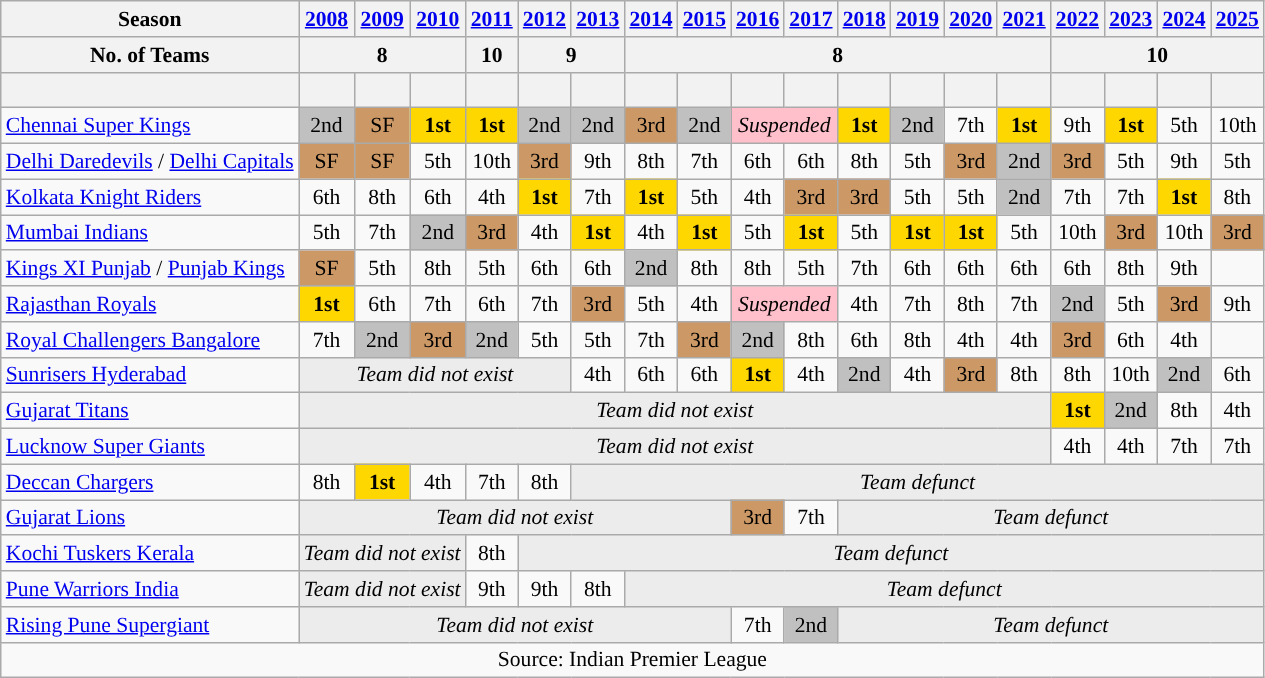<table class="wikitable sortable" style="text-align:center; font-size: 90%">
<tr>
<th>Season</th>
<th><a href='#'>2008</a></th>
<th><a href='#'>2009</a></th>
<th><a href='#'>2010</a></th>
<th><a href='#'>2011</a></th>
<th><a href='#'>2012</a></th>
<th><a href='#'>2013</a></th>
<th><a href='#'>2014</a></th>
<th><a href='#'>2015</a></th>
<th><a href='#'>2016</a></th>
<th><a href='#'>2017</a></th>
<th><a href='#'>2018</a></th>
<th><a href='#'>2019</a></th>
<th><a href='#'>2020</a></th>
<th><a href='#'>2021</a></th>
<th><a href='#'>2022</a></th>
<th><a href='#'>2023</a></th>
<th><a href='#'>2024</a></th>
<th><a href='#'>2025</a></th>
</tr>
<tr>
<th>No. of Teams</th>
<th colspan="3">8</th>
<th>10</th>
<th colspan="2">9</th>
<th colspan="8">8</th>
<th colspan="4">10</th>
</tr>
<tr>
<th></th>
<th></th>
<th></th>
<th></th>
<th></th>
<th></th>
<th></th>
<th><br></th>
<th></th>
<th></th>
<th></th>
<th></th>
<th></th>
<th></th>
<th> <br></th>
<th></th>
<th></th>
<th></th>
<th></th>
</tr>
<tr>
<td align=left><a href='#'>Chennai Super Kings</a></td>
<td style="background: silver">2nd</td>
<td style="background-color: #cc9966">SF</td>
<td style="background: gold"><strong>1st</strong></td>
<td style="background: gold"><strong>1st</strong></td>
<td style="background: silver">2nd</td>
<td style="background: silver">2nd</td>
<td style="background-color: #cc9966">3rd</td>
<td style="background: silver">2nd</td>
<td style="background:pink;" colspan=2><em>Suspended</em></td>
<td style="background: gold"><strong>1st</strong></td>
<td style="background:silver">2nd</td>
<td>7th</td>
<td style="background: gold"><strong>1st</strong></td>
<td>9th</td>
<td style="background:gold"><strong>1st</strong></td>
<td>5th</td>
<td>10th</td>
</tr>
<tr>
<td align=left><a href='#'>Delhi Daredevils</a> / <a href='#'>Delhi Capitals</a></td>
<td style="background-color: #cc9966">SF</td>
<td style="background-color: #cc9966">SF</td>
<td>5th</td>
<td>10th</td>
<td style="background-color: #cc9966">3rd</td>
<td>9th</td>
<td>8th</td>
<td>7th</td>
<td>6th</td>
<td>6th</td>
<td>8th</td>
<td>5th</td>
<td style="background:#cc9966">3rd</td>
<td style="background:silver">2nd</td>
<td style="background-color: #cc9966">3rd</td>
<td>5th</td>
<td>9th</td>
<td>5th</td>
</tr>
<tr>
<td align=left><a href='#'>Kolkata Knight Riders</a></td>
<td>6th</td>
<td>8th</td>
<td>6th</td>
<td>4th</td>
<td style="background: gold"><strong>1st</strong></td>
<td>7th</td>
<td style="background: gold"><strong>1st</strong></td>
<td>5th</td>
<td>4th</td>
<td style="background-color: #cc9966">3rd</td>
<td style="background-color: #cc9966">3rd</td>
<td>5th</td>
<td>5th</td>
<td style="background:silver">2nd</td>
<td>7th</td>
<td>7th</td>
<td style="background: gold"><strong>1st</strong></td>
<td>8th</td>
</tr>
<tr>
<td align=left><a href='#'>Mumbai Indians</a></td>
<td>5th</td>
<td>7th</td>
<td style="background: silver">2nd</td>
<td style="background-color: #cc9966">3rd</td>
<td>4th</td>
<td style="background-color: gold"><strong>1st</strong></td>
<td>4th</td>
<td style="background-color: gold"><strong>1st</strong></td>
<td>5th</td>
<td style="background: gold"><strong>1st</strong></td>
<td>5th</td>
<td style="background: gold"><strong>1st</strong></td>
<td style="background: gold"><strong>1st</strong></td>
<td>5th</td>
<td>10th</td>
<td style="background-color: #cc9966">3rd</td>
<td>10th</td>
<td style="background-color: #cc9966">3rd</td>
</tr>
<tr>
<td align=left><a href='#'>Kings XI Punjab</a> / <a href='#'>Punjab Kings</a></td>
<td style="background-color: #cc9966">SF</td>
<td>5th</td>
<td>8th</td>
<td>5th</td>
<td>6th</td>
<td>6th</td>
<td style="background: silver">2nd</td>
<td>8th</td>
<td>8th</td>
<td>5th</td>
<td>7th</td>
<td>6th</td>
<td>6th</td>
<td>6th</td>
<td>6th</td>
<td>8th</td>
<td>9th</td>
<td></td>
</tr>
<tr>
<td align=left><a href='#'>Rajasthan Royals</a></td>
<td style="background: gold"><strong>1st</strong></td>
<td>6th</td>
<td>7th</td>
<td>6th</td>
<td>7th</td>
<td style="background-color: #cc9966">3rd</td>
<td>5th</td>
<td>4th</td>
<td colspan=2 style="background:pink;"><em>Suspended</em></td>
<td>4th</td>
<td>7th</td>
<td>8th</td>
<td>7th</td>
<td style="background: silver">2nd</td>
<td>5th</td>
<td style="background-color: #cc9966">3rd</td>
<td>9th</td>
</tr>
<tr>
<td align=left><a href='#'>Royal Challengers Bangalore</a></td>
<td>7th</td>
<td style="background: silver">2nd</td>
<td style="background-color: #cc9966">3rd</td>
<td style="background: silver">2nd</td>
<td>5th</td>
<td>5th</td>
<td>7th</td>
<td style="background-color: #cc9966">3rd</td>
<td style="background: silver">2nd</td>
<td>8th</td>
<td>6th</td>
<td>8th</td>
<td>4th</td>
<td>4th</td>
<td style="background-color: #cc9966">3rd</td>
<td>6th</td>
<td>4th</td>
<td></td>
</tr>
<tr>
<td align=left><a href='#'>Sunrisers Hyderabad</a></td>
<td colspan=5 style="background: #ececec;"><em>Team did not exist</em></td>
<td>4th</td>
<td>6th</td>
<td>6th</td>
<td style="background-color: gold"><strong>1st</strong></td>
<td>4th</td>
<td style="background: silver">2nd</td>
<td>4th</td>
<td style="background:#cc9966">3rd</td>
<td>8th</td>
<td>8th</td>
<td>10th</td>
<td style="background:silver">2nd</td>
<td>6th</td>
</tr>
<tr>
<td align=left><a href='#'>Gujarat Titans</a></td>
<td colspan="14" style="background: #ececec;"><em>Team did not exist</em></td>
<td style="background: gold"><strong>1st</strong></td>
<td style="background: silver">2nd</td>
<td>8th</td>
<td>4th</td>
</tr>
<tr>
<td align=left><a href='#'>Lucknow Super Giants</a></td>
<td colspan="14" style="background: #ececec;"><em>Team did not exist</em></td>
<td>4th</td>
<td>4th</td>
<td>7th</td>
<td>7th</td>
</tr>
<tr>
<td align=left><a href='#'>Deccan Chargers</a></td>
<td>8th</td>
<td style="background: gold"><strong>1st</strong></td>
<td>4th</td>
<td>7th</td>
<td>8th</td>
<td colspan="13" style="background: #ececec;"><em>Team defunct</em></td>
</tr>
<tr>
<td align=left><a href='#'>Gujarat Lions</a></td>
<td colspan="8" style="background: #ececec;"><em>Team did not exist</em></td>
<td style="background-color: #cc9966">3rd</td>
<td>7th</td>
<td colspan="8" style="background: #ececec;"><em>Team defunct</em></td>
</tr>
<tr>
<td align=left><a href='#'>Kochi Tuskers Kerala</a></td>
<td colspan="3" style="background: #ececec;"><em>Team did not exist</em></td>
<td>8th</td>
<td colspan="14" style="background: #ececec;"><em>Team defunct</em></td>
</tr>
<tr>
<td align=left><a href='#'>Pune Warriors India</a></td>
<td colspan="3" style="background: #ececec;"><em>Team did not exist</em></td>
<td>9th</td>
<td>9th</td>
<td>8th</td>
<td colspan="12" style="background: #ececec;"><em>Team defunct</em></td>
</tr>
<tr>
<td align=left><a href='#'>Rising Pune Supergiant</a></td>
<td colspan="8" style="background: #ececec;"><em>Team did not exist</em></td>
<td>7th</td>
<td style="background: silver">2nd</td>
<td colspan="8" style="background: #ececec;"><em>Team defunct</em></td>
</tr>
<tr>
<td colspan="19">Source: Indian Premier League</td>
</tr>
</table>
